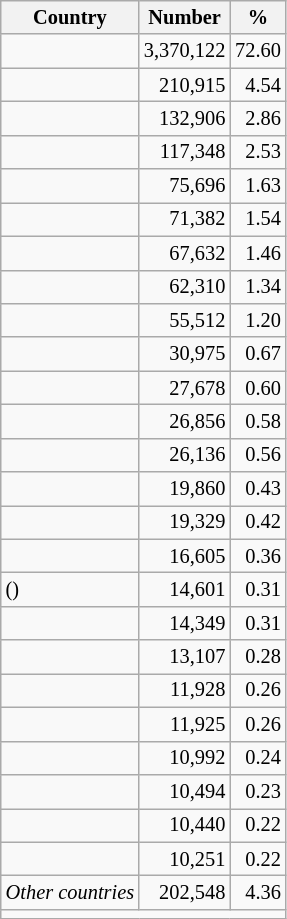<table class="wikitable sortable floatright" style="font-size:85%; text-align:right;">
<tr>
<th>Country</th>
<th>Number</th>
<th>%</th>
</tr>
<tr>
<td style="text-align:left;"></td>
<td>3,370,122</td>
<td>72.60</td>
</tr>
<tr>
<td style="text-align:left;"></td>
<td>210,915</td>
<td>4.54</td>
</tr>
<tr>
<td style="text-align:left;"></td>
<td>132,906</td>
<td>2.86</td>
</tr>
<tr>
<td style="text-align:left;"></td>
<td>117,348</td>
<td>2.53</td>
</tr>
<tr>
<td style="text-align:left;"></td>
<td>75,696</td>
<td>1.63</td>
</tr>
<tr>
<td style="text-align:left;"></td>
<td>71,382</td>
<td>1.54</td>
</tr>
<tr>
<td style="text-align:left;"></td>
<td>67,632</td>
<td>1.46</td>
</tr>
<tr>
<td style="text-align:left;"></td>
<td>62,310</td>
<td>1.34</td>
</tr>
<tr>
<td style="text-align:left;"></td>
<td>55,512</td>
<td>1.20</td>
</tr>
<tr>
<td style="text-align:left;"></td>
<td>30,975</td>
<td>0.67</td>
</tr>
<tr>
<td style="text-align:left;"></td>
<td>27,678</td>
<td>0.60</td>
</tr>
<tr>
<td style="text-align:left;"></td>
<td>26,856</td>
<td>0.58</td>
</tr>
<tr>
<td style="text-align:left;"></td>
<td>26,136</td>
<td>0.56</td>
</tr>
<tr>
<td style="text-align:left;"></td>
<td>19,860</td>
<td>0.43</td>
</tr>
<tr>
<td style="text-align:left;"></td>
<td>19,329</td>
<td>0.42</td>
</tr>
<tr>
<td style="text-align:left;"></td>
<td>16,605</td>
<td>0.36</td>
</tr>
<tr>
<td style="text-align:left;"> ()</td>
<td>14,601</td>
<td>0.31</td>
</tr>
<tr>
<td style="text-align:left;"></td>
<td>14,349</td>
<td>0.31</td>
</tr>
<tr>
<td style="text-align:left;"></td>
<td>13,107</td>
<td>0.28</td>
</tr>
<tr>
<td style="text-align:left;"></td>
<td>11,928</td>
<td>0.26</td>
</tr>
<tr>
<td style="text-align:left;"></td>
<td>11,925</td>
<td>0.26</td>
</tr>
<tr>
<td style="text-align:left;"></td>
<td>10,992</td>
<td>0.24</td>
</tr>
<tr>
<td style="text-align:left;"></td>
<td>10,494</td>
<td>0.23</td>
</tr>
<tr>
<td style="text-align:left;"></td>
<td>10,440</td>
<td>0.22</td>
</tr>
<tr>
<td style="text-align:left;"></td>
<td>10,251</td>
<td>0.22</td>
</tr>
<tr>
<td style="text-align:left;"><em>Other countries</em></td>
<td>202,548</td>
<td>4.36</td>
</tr>
<tr>
<td colspan=3 style="text-align:left;"></td>
</tr>
</table>
